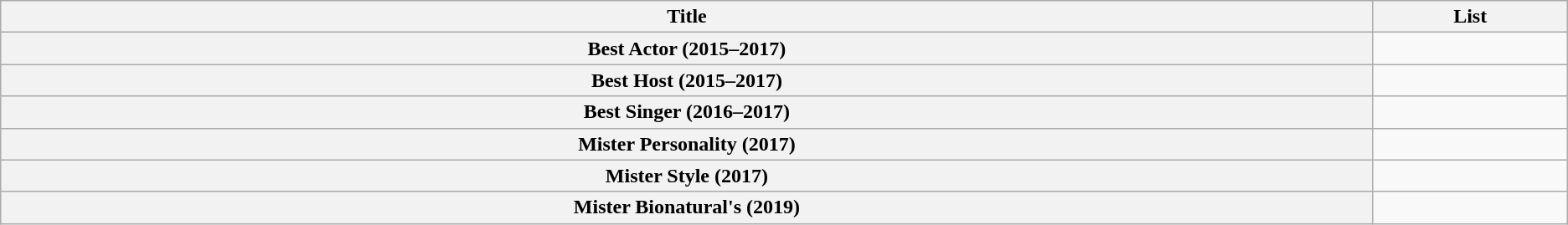<table class="wikitable">
<tr>
<th width="15%">Title</th>
<th width="2%">List</th>
</tr>
<tr>
<th>Best Actor (2015–2017)</th>
<td></td>
</tr>
<tr>
<th>Best Host (2015–2017)</th>
<td></td>
</tr>
<tr>
<th>Best Singer (2016–2017)</th>
<td></td>
</tr>
<tr>
<th>Mister Personality (2017)</th>
<td></td>
</tr>
<tr>
<th>Mister Style (2017)</th>
<td></td>
</tr>
<tr>
<th>Mister Bionatural's (2019)</th>
<td></td>
</tr>
</table>
